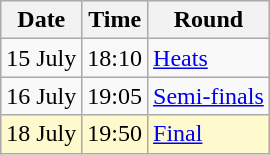<table class="wikitable">
<tr>
<th>Date</th>
<th>Time</th>
<th>Round</th>
</tr>
<tr>
<td>15 July</td>
<td>18:10</td>
<td><a href='#'>Heats</a></td>
</tr>
<tr>
<td>16 July</td>
<td>19:05</td>
<td><a href='#'>Semi-finals</a></td>
</tr>
<tr style=background:lemonchiffon>
<td>18 July</td>
<td>19:50</td>
<td><a href='#'>Final</a></td>
</tr>
</table>
